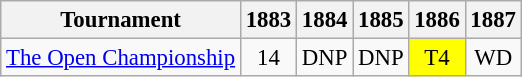<table class="wikitable" style="font-size:95%;text-align:center;">
<tr>
<th>Tournament</th>
<th>1883</th>
<th>1884</th>
<th>1885</th>
<th>1886</th>
<th>1887</th>
</tr>
<tr>
<td align=left><a href='#'>The Open Championship</a></td>
<td>14</td>
<td>DNP</td>
<td>DNP</td>
<td style="background:yellow;">T4</td>
<td>WD</td>
</tr>
</table>
